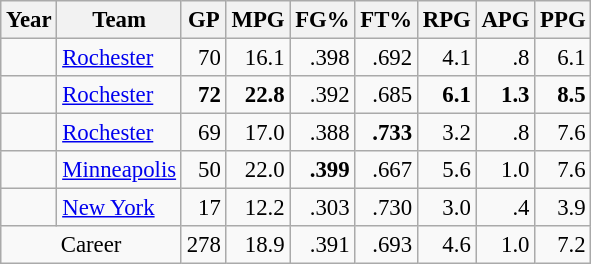<table class="wikitable sortable" style="font-size:95%; text-align:right;">
<tr>
<th>Year</th>
<th>Team</th>
<th>GP</th>
<th>MPG</th>
<th>FG%</th>
<th>FT%</th>
<th>RPG</th>
<th>APG</th>
<th>PPG</th>
</tr>
<tr>
<td style="text-align:left;"></td>
<td style="text-align:left;"><a href='#'>Rochester</a></td>
<td>70</td>
<td>16.1</td>
<td>.398</td>
<td>.692</td>
<td>4.1</td>
<td>.8</td>
<td>6.1</td>
</tr>
<tr>
<td style="text-align:left;"></td>
<td style="text-align:left;"><a href='#'>Rochester</a></td>
<td><strong>72</strong></td>
<td><strong>22.8</strong></td>
<td>.392</td>
<td>.685</td>
<td><strong>6.1</strong></td>
<td><strong>1.3</strong></td>
<td><strong>8.5</strong></td>
</tr>
<tr>
<td style="text-align:left;"></td>
<td style="text-align:left;"><a href='#'>Rochester</a></td>
<td>69</td>
<td>17.0</td>
<td>.388</td>
<td><strong>.733</strong></td>
<td>3.2</td>
<td>.8</td>
<td>7.6</td>
</tr>
<tr>
<td style="text-align:left;"></td>
<td style="text-align:left;"><a href='#'>Minneapolis</a></td>
<td>50</td>
<td>22.0</td>
<td><strong>.399</strong></td>
<td>.667</td>
<td>5.6</td>
<td>1.0</td>
<td>7.6</td>
</tr>
<tr>
<td style="text-align:left;"></td>
<td style="text-align:left;"><a href='#'>New York</a></td>
<td>17</td>
<td>12.2</td>
<td>.303</td>
<td>.730</td>
<td>3.0</td>
<td>.4</td>
<td>3.9</td>
</tr>
<tr class="sortbottom">
<td style="text-align:center;" colspan="2">Career</td>
<td>278</td>
<td>18.9</td>
<td>.391</td>
<td>.693</td>
<td>4.6</td>
<td>1.0</td>
<td>7.2</td>
</tr>
</table>
